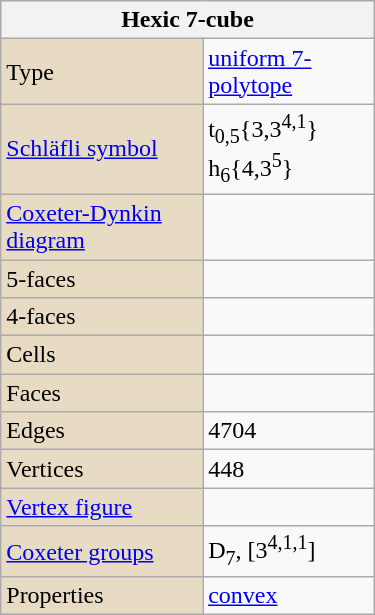<table class="wikitable" align="right" style="margin-left:10px" width="250">
<tr>
<th bgcolor=#e7dcc3 colspan=2>Hexic 7-cube</th>
</tr>
<tr>
<td bgcolor=#e7dcc3>Type</td>
<td><a href='#'>uniform 7-polytope</a></td>
</tr>
<tr>
<td bgcolor=#e7dcc3><a href='#'>Schläfli symbol</a></td>
<td>t<sub>0,5</sub>{3,3<sup>4,1</sup>}<br>h<sub>6</sub>{4,3<sup>5</sup>}</td>
</tr>
<tr>
<td bgcolor=#e7dcc3><a href='#'>Coxeter-Dynkin diagram</a></td>
<td><br></td>
</tr>
<tr>
<td bgcolor=#e7dcc3>5-faces</td>
<td></td>
</tr>
<tr>
<td bgcolor=#e7dcc3>4-faces</td>
<td></td>
</tr>
<tr>
<td bgcolor=#e7dcc3>Cells</td>
<td></td>
</tr>
<tr>
<td bgcolor=#e7dcc3>Faces</td>
<td></td>
</tr>
<tr>
<td bgcolor=#e7dcc3>Edges</td>
<td>4704</td>
</tr>
<tr>
<td bgcolor=#e7dcc3>Vertices</td>
<td>448</td>
</tr>
<tr>
<td bgcolor=#e7dcc3><a href='#'>Vertex figure</a></td>
<td></td>
</tr>
<tr>
<td bgcolor=#e7dcc3><a href='#'>Coxeter groups</a></td>
<td>D<sub>7</sub>, [3<sup>4,1,1</sup>]</td>
</tr>
<tr>
<td bgcolor=#e7dcc3>Properties</td>
<td><a href='#'>convex</a></td>
</tr>
</table>
